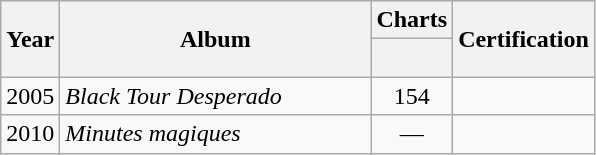<table class="wikitable">
<tr>
<th align="center" rowspan="2" width="10">Year</th>
<th align="center" rowspan="2" width="200">Album</th>
<th align="center" colspan="1">Charts</th>
<th align="center" rowspan="2" width="50">Certification</th>
</tr>
<tr>
<th width="20"><br></th>
</tr>
<tr>
<td align="center">2005</td>
<td><em>Black Tour Desperado</em></td>
<td align="center">154</td>
<td align="center"></td>
</tr>
<tr>
<td align="center">2010</td>
<td><em>Minutes magiques</em></td>
<td align="center">—</td>
<td align="center"></td>
</tr>
</table>
